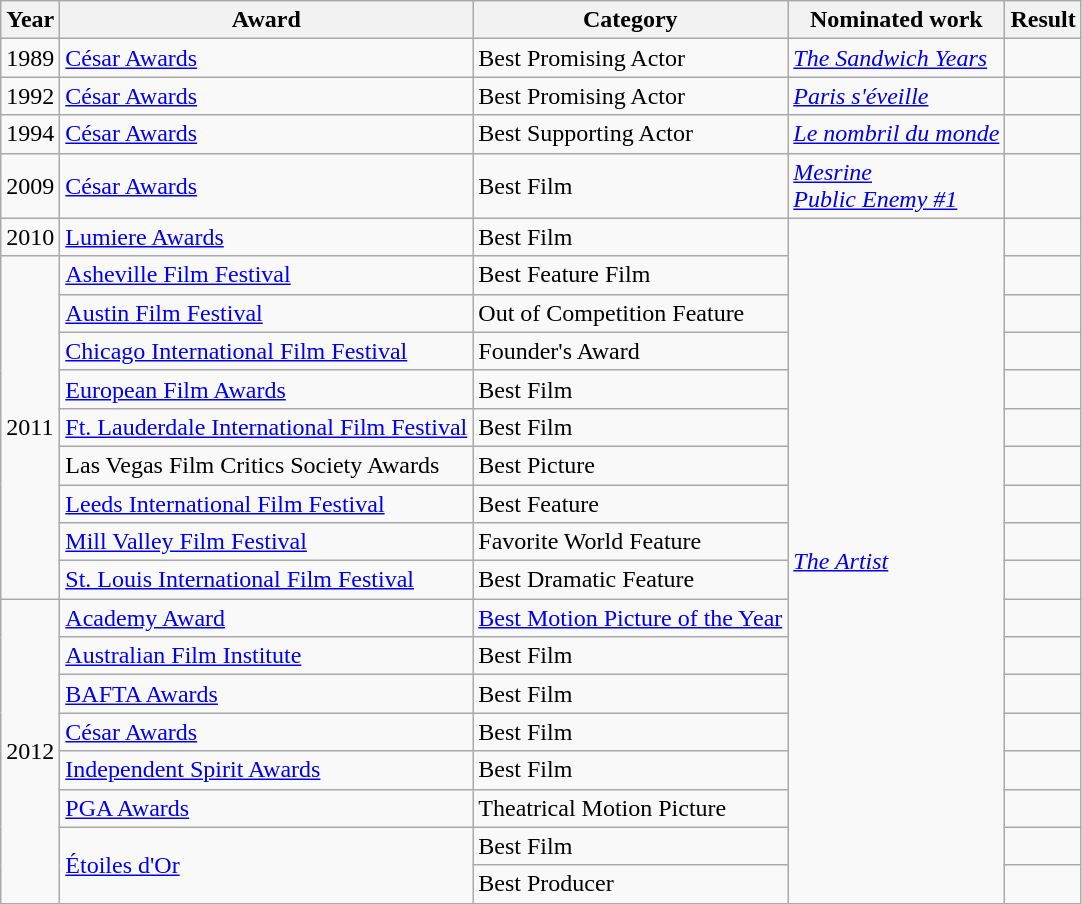<table class="wikitable sortable">
<tr>
<th>Year</th>
<th>Award</th>
<th>Category</th>
<th>Nominated work</th>
<th>Result</th>
</tr>
<tr>
<td>1989</td>
<td><a href='#'>César Awards</a></td>
<td>Best Promising Actor</td>
<td><em><a href='#'>The Sandwich Years</a></em></td>
<td></td>
</tr>
<tr>
<td>1992</td>
<td><a href='#'>César Awards</a></td>
<td>Best Promising Actor</td>
<td><em><a href='#'>Paris s'éveille</a></em></td>
<td></td>
</tr>
<tr>
<td>1994</td>
<td><a href='#'>César Awards</a></td>
<td>Best Supporting Actor</td>
<td><em><a href='#'>Le nombril du monde</a></em></td>
<td></td>
</tr>
<tr>
<td>2009</td>
<td><a href='#'>César Awards</a></td>
<td>Best Film</td>
<td><em><a href='#'>Mesrine</a></em><br><em><a href='#'>Public Enemy #1</a></em></td>
<td></td>
</tr>
<tr>
<td>2010</td>
<td><a href='#'>Lumiere Awards</a></td>
<td>Best Film</td>
<td rowspan=18><em><a href='#'>The Artist</a></em></td>
<td></td>
</tr>
<tr>
<td rowspan=9>2011</td>
<td><a href='#'>Asheville Film Festival</a></td>
<td>Best Feature Film</td>
<td></td>
</tr>
<tr>
<td><a href='#'>Austin Film Festival</a></td>
<td>Out of Competition Feature</td>
<td></td>
</tr>
<tr>
<td><a href='#'>Chicago International Film Festival</a></td>
<td>Founder's Award</td>
<td></td>
</tr>
<tr>
<td><a href='#'>European Film Awards</a></td>
<td>Best Film</td>
<td></td>
</tr>
<tr>
<td><a href='#'>Ft. Lauderdale International Film Festival</a></td>
<td>Best Film</td>
<td></td>
</tr>
<tr>
<td>Las Vegas Film Critics Society Awards</td>
<td>Best Picture</td>
<td></td>
</tr>
<tr>
<td><a href='#'>Leeds International Film Festival</a></td>
<td>Best Feature</td>
<td></td>
</tr>
<tr>
<td><a href='#'>Mill Valley Film Festival</a></td>
<td>Favorite World Feature</td>
<td></td>
</tr>
<tr>
<td><a href='#'>St. Louis International Film Festival</a></td>
<td>Best Dramatic Feature</td>
<td></td>
</tr>
<tr>
<td rowspan=8>2012</td>
<td><a href='#'>Academy Award</a></td>
<td><a href='#'>Best Motion Picture of the Year</a></td>
<td></td>
</tr>
<tr>
<td><a href='#'>Australian Film Institute</a></td>
<td>Best Film</td>
<td></td>
</tr>
<tr>
<td><a href='#'>BAFTA Awards</a></td>
<td>Best Film</td>
<td></td>
</tr>
<tr>
<td><a href='#'>César Awards</a></td>
<td>Best Film</td>
<td></td>
</tr>
<tr>
<td><a href='#'>Independent Spirit Awards</a></td>
<td>Best Film</td>
<td></td>
</tr>
<tr>
<td><a href='#'>PGA Awards</a></td>
<td>Theatrical Motion Picture</td>
<td></td>
</tr>
<tr>
<td rowspan=2><a href='#'>Étoiles d'Or</a></td>
<td>Best Film</td>
<td></td>
</tr>
<tr>
<td>Best Producer</td>
<td></td>
</tr>
</table>
